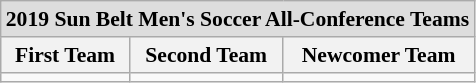<table class="wikitable" style="white-space:nowrap; font-size:90%;">
<tr>
<td colspan="7" style="text-align:center; background:#ddd;"><strong>2019 Sun Belt Men's Soccer All-Conference Teams</strong></td>
</tr>
<tr>
<th>First Team</th>
<th>Second Team</th>
<th>Newcomer Team</th>
</tr>
<tr>
<td></td>
<td></td>
<td></td>
</tr>
</table>
